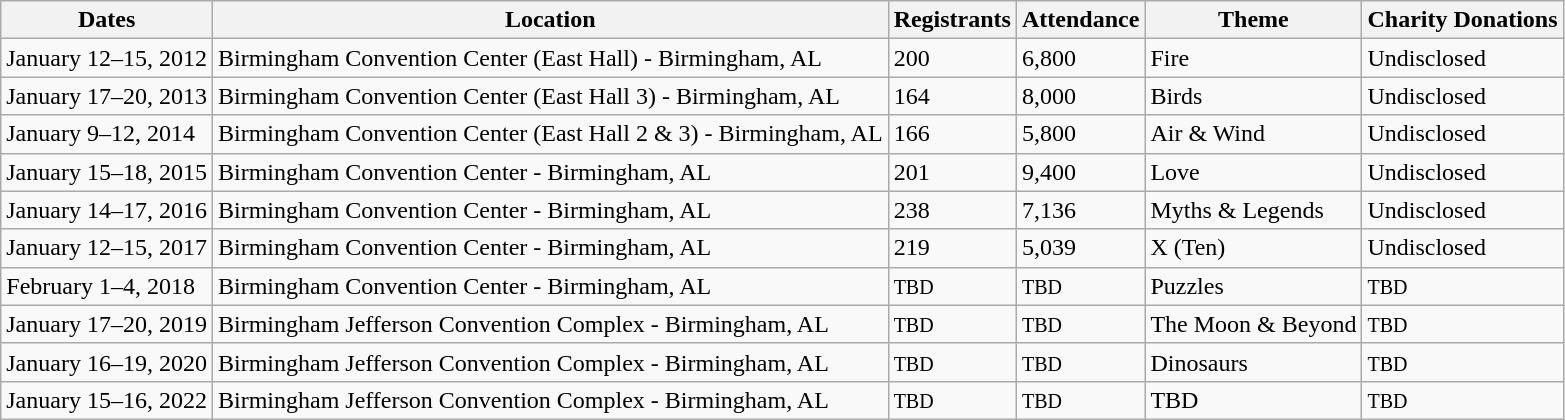<table class="wikitable">
<tr>
<th>Dates</th>
<th>Location</th>
<th>Registrants</th>
<th>Attendance</th>
<th>Theme</th>
<th>Charity Donations</th>
</tr>
<tr>
<td>January 12–15, 2012</td>
<td>Birmingham Convention Center (East Hall) - Birmingham, AL</td>
<td>200</td>
<td>6,800</td>
<td>Fire</td>
<td>Undisclosed</td>
</tr>
<tr>
<td>January 17–20, 2013</td>
<td>Birmingham Convention Center (East Hall 3) - Birmingham, AL</td>
<td>164</td>
<td>8,000</td>
<td>Birds</td>
<td>Undisclosed</td>
</tr>
<tr>
<td>January 9–12, 2014</td>
<td>Birmingham Convention Center (East Hall 2 & 3) - Birmingham, AL</td>
<td>166</td>
<td>5,800</td>
<td>Air & Wind</td>
<td>Undisclosed</td>
</tr>
<tr>
<td>January 15–18, 2015</td>
<td>Birmingham Convention Center - Birmingham, AL</td>
<td>201</td>
<td>9,400</td>
<td>Love</td>
<td>Undisclosed</td>
</tr>
<tr>
<td>January 14–17, 2016</td>
<td>Birmingham Convention Center - Birmingham, AL</td>
<td>238</td>
<td>7,136</td>
<td>Myths & Legends</td>
<td>Undisclosed</td>
</tr>
<tr>
<td>January 12–15, 2017</td>
<td>Birmingham Convention Center - Birmingham, AL</td>
<td>219</td>
<td>5,039</td>
<td>X (Ten)</td>
<td>Undisclosed</td>
</tr>
<tr>
<td>February 1–4, 2018</td>
<td>Birmingham Convention Center - Birmingham, AL</td>
<td><span><small>TBD</small></span></td>
<td><span><small>TBD</small></span></td>
<td>Puzzles</td>
<td><span><small>TBD</small></span></td>
</tr>
<tr>
<td>January 17–20, 2019</td>
<td>Birmingham Jefferson Convention Complex - Birmingham, AL</td>
<td><span><small>TBD</small></span></td>
<td><span><small>TBD</small></span></td>
<td>The Moon & Beyond</td>
<td><span><small>TBD</small></span></td>
</tr>
<tr>
<td>January 16–19, 2020</td>
<td>Birmingham Jefferson Convention Complex - Birmingham, AL</td>
<td><span><small>TBD</small></span></td>
<td><span><small>TBD</small></span></td>
<td>Dinosaurs</td>
<td><span><small>TBD</small></span></td>
</tr>
<tr>
<td>January 15–16, 2022</td>
<td>Birmingham Jefferson Convention Complex - Birmingham, AL</td>
<td><span><small>TBD</small></span></td>
<td><span><small>TBD</small></span></td>
<td>TBD</td>
<td><span><small>TBD</small></span></td>
</tr>
</table>
